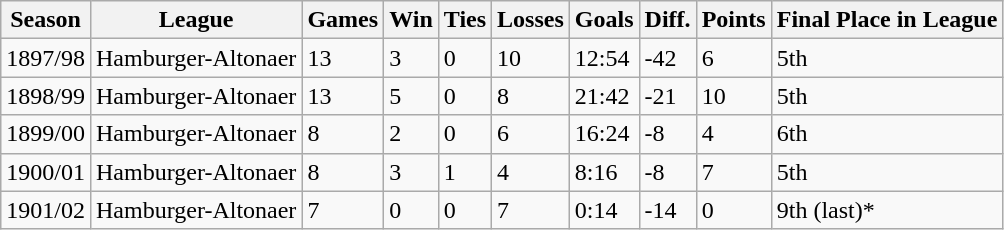<table class="wikitable">
<tr>
<th>Season</th>
<th>League</th>
<th>Games</th>
<th>Win</th>
<th>Ties</th>
<th>Losses</th>
<th>Goals</th>
<th>Diff.</th>
<th>Points</th>
<th>Final Place in League</th>
</tr>
<tr>
<td>1897/98</td>
<td>Hamburger-Altonaer</td>
<td>13</td>
<td>3</td>
<td>0</td>
<td>10</td>
<td>12:54</td>
<td>-42</td>
<td>6</td>
<td>5th</td>
</tr>
<tr>
<td>1898/99</td>
<td>Hamburger-Altonaer</td>
<td>13</td>
<td>5</td>
<td>0</td>
<td>8</td>
<td>21:42</td>
<td>-21</td>
<td>10</td>
<td>5th</td>
</tr>
<tr>
<td>1899/00</td>
<td>Hamburger-Altonaer</td>
<td>8</td>
<td>2</td>
<td>0</td>
<td>6</td>
<td>16:24</td>
<td>-8</td>
<td>4</td>
<td>6th</td>
</tr>
<tr>
<td>1900/01</td>
<td>Hamburger-Altonaer</td>
<td>8</td>
<td>3</td>
<td>1</td>
<td>4</td>
<td>8:16</td>
<td>-8</td>
<td>7</td>
<td>5th</td>
</tr>
<tr>
<td>1901/02</td>
<td>Hamburger-Altonaer</td>
<td>7</td>
<td>0</td>
<td>0</td>
<td>7</td>
<td>0:14</td>
<td>-14</td>
<td>0</td>
<td>9th (last)* </td>
</tr>
</table>
